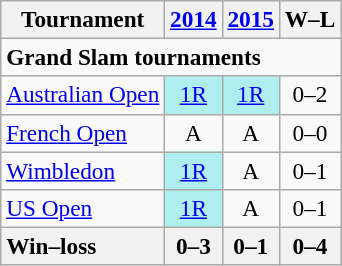<table class=wikitable style=text-align:center;font-size:97%>
<tr>
<th>Tournament</th>
<th><a href='#'>2014</a></th>
<th><a href='#'>2015</a></th>
<th>W–L</th>
</tr>
<tr>
<td colspan=15 ; align=left><strong>Grand Slam tournaments</strong></td>
</tr>
<tr>
<td align=left><a href='#'>Australian Open</a></td>
<td bgcolor=afeeee><a href='#'>1R</a></td>
<td bgcolor=afeeee><a href='#'>1R</a></td>
<td>0–2</td>
</tr>
<tr>
<td align=left><a href='#'>French Open</a></td>
<td>A</td>
<td>A</td>
<td>0–0</td>
</tr>
<tr>
<td align=left><a href='#'>Wimbledon</a></td>
<td bgcolor=afeeee><a href='#'>1R</a></td>
<td>A</td>
<td>0–1</td>
</tr>
<tr>
<td align=left><a href='#'>US Open</a></td>
<td bgcolor=afeeee><a href='#'>1R</a></td>
<td>A</td>
<td>0–1</td>
</tr>
<tr>
<th style=text-align:left>Win–loss</th>
<th>0–3</th>
<th>0–1</th>
<th>0–4</th>
</tr>
</table>
